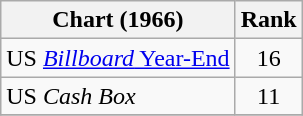<table class="wikitable">
<tr>
<th align="left">Chart (1966)</th>
<th style="text-align:center;">Rank</th>
</tr>
<tr>
<td>US <a href='#'><em>Billboard</em> Year-End</a></td>
<td style="text-align:center;">16</td>
</tr>
<tr>
<td>US <em>Cash Box</em></td>
<td style="text-align:center;">11</td>
</tr>
<tr>
</tr>
</table>
